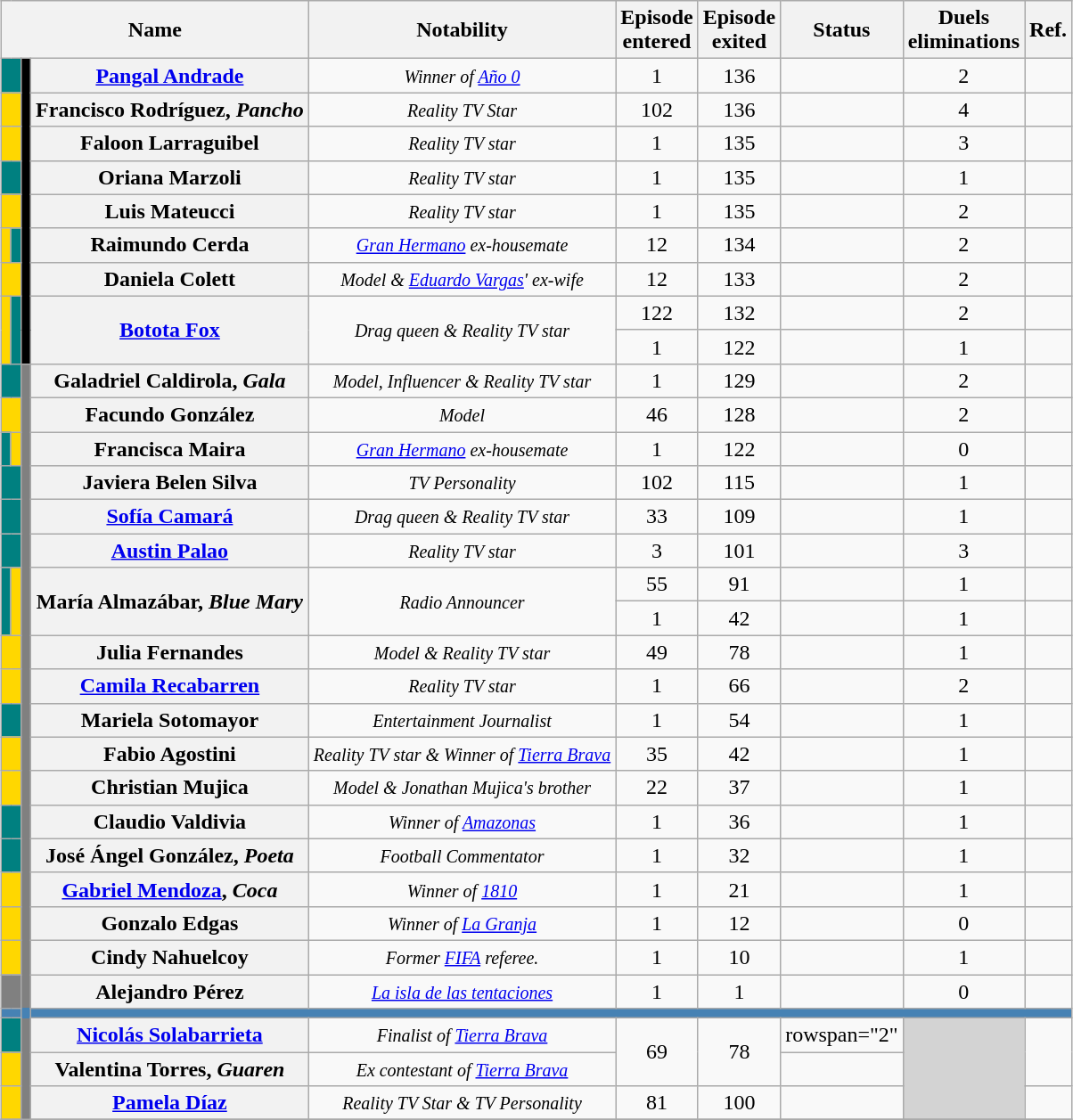<table class="wikitable sortable" style="margin:auto; text-align:center;">
<tr>
<th colspan="4" width="220">Name</th>
<th>Notability</th>
<th>Episode<br>entered</th>
<th>Episode<br>exited</th>
<th>Status</th>
<th>Duels<br>eliminations</th>
<th>Ref.</th>
</tr>
<tr>
<td colspan="2"  bgcolor="teal"></td>
<td rowspan="9" bgcolor="black"></td>
<th><a href='#'>Pangal Andrade</a></th>
<td><small><em>Winner of <a href='#'>Año 0</a></em></small></td>
<td>1</td>
<td>136</td>
<td></td>
<td>2</td>
<td></td>
</tr>
<tr>
<td colspan="2"  bgcolor="gold"></td>
<th>Francisco Rodríguez, <em>Pancho</em></th>
<td><small><em>Reality TV Star</em></small></td>
<td>102</td>
<td>136</td>
<td></td>
<td>4</td>
<td></td>
</tr>
<tr>
<td colspan="2"  bgcolor="gold"></td>
<th>Faloon Larraguibel</th>
<td><small><em>Reality TV star</em></small></td>
<td>1</td>
<td>135</td>
<td></td>
<td>3</td>
<td></td>
</tr>
<tr>
<td colspan="2"  bgcolor="teal"></td>
<th>Oriana Marzoli</th>
<td><small><em>Reality TV star</em></small></td>
<td>1</td>
<td>135</td>
<td> </td>
<td>1</td>
<td></td>
</tr>
<tr>
<td colspan="2"  bgcolor="gold"></td>
<th>Luis Mateucci</th>
<td><small><em>Reality TV star</em></small></td>
<td>1</td>
<td>135</td>
<td></td>
<td>2</td>
<td></td>
</tr>
<tr>
<td bgcolor="gold"></td>
<td bgcolor="teal"></td>
<th>Raimundo Cerda</th>
<td><small><em><a href='#'>Gran Hermano</a> ex-housemate</em></small></td>
<td>12</td>
<td>134</td>
<td> </td>
<td>2</td>
<td></td>
</tr>
<tr>
<td colspan="2"  bgcolor="gold"></td>
<th>Daniela Colett</th>
<td><small><em>Model & <a href='#'>Eduardo Vargas</a>' ex-wife</em></small></td>
<td>12</td>
<td>133</td>
<td></td>
<td>2</td>
<td></td>
</tr>
<tr>
<td rowspan="2" bgcolor="gold"></td>
<td rowspan="2" bgcolor="teal"></td>
<th rowspan="2"><a href='#'>Botota Fox</a></th>
<td rowspan="2"><small><em>Drag queen & Reality TV star</em></small></td>
<td>122</td>
<td>132</td>
<td></td>
<td>2</td>
<td></td>
</tr>
<tr>
<td>1</td>
<td>122</td>
<td></td>
<td>1</td>
<td></td>
</tr>
<tr>
<td colspan="2" bgcolor="teal"></td>
<td rowspan="55" bgcolor="gray"></td>
<th>Galadriel Caldirola, <em>Gala</em></th>
<td><small><em>Model, Influencer & Reality TV star</em></small></td>
<td>1</td>
<td>129</td>
<td></td>
<td>2</td>
<td></td>
</tr>
<tr>
<td colspan="2"  bgcolor="gold"></td>
<th>Facundo González</th>
<td><small><em>Model</em></small></td>
<td>46</td>
<td>128</td>
<td></td>
<td>2</td>
<td></td>
</tr>
<tr>
<td bgcolor="teal"></td>
<td bgcolor="gold"></td>
<th>Francisca Maira</th>
<td><small><em><a href='#'>Gran Hermano</a> ex-housemate</em></small></td>
<td>1</td>
<td>122</td>
<td></td>
<td>0</td>
<td></td>
</tr>
<tr>
<td colspan="2" bgcolor="teal"></td>
<th>Javiera Belen Silva</th>
<td><small><em>TV Personality</em></small></td>
<td>102</td>
<td>115</td>
<td></td>
<td>1</td>
<td></td>
</tr>
<tr>
<td colspan="2"  bgcolor="teal"></td>
<th><a href='#'>Sofía Camará</a></th>
<td><small><em>Drag queen & Reality TV star</em></small></td>
<td>33</td>
<td>109</td>
<td></td>
<td>1</td>
<td></td>
</tr>
<tr>
<td colspan="2"  bgcolor="teal"></td>
<th><a href='#'>Austin Palao</a></th>
<td><small><em>Reality TV star</em></small></td>
<td>3</td>
<td>101</td>
<td></td>
<td>3</td>
<td></td>
</tr>
<tr>
<td rowspan="2" bgcolor="teal"></td>
<td rowspan="2" bgcolor="gold"></td>
<th rowspan="2">María Almazábar, <em>Blue Mary</em></th>
<td rowspan="2"><small><em>Radio Announcer</em></small></td>
<td>55</td>
<td>91</td>
<td></td>
<td>1</td>
<td></td>
</tr>
<tr>
<td>1</td>
<td>42</td>
<td></td>
<td>1</td>
<td></td>
</tr>
<tr>
<td colspan="2"  bgcolor="gold"></td>
<th>Julia Fernandes</th>
<td><small><em>Model & Reality TV star</em></small></td>
<td>49</td>
<td>78</td>
<td></td>
<td>1</td>
<td></td>
</tr>
<tr>
<td colspan="2"  bgcolor="gold"></td>
<th><a href='#'>Camila Recabarren</a></th>
<td><small><em>Reality TV star</em></small></td>
<td>1</td>
<td>66</td>
<td></td>
<td>2</td>
<td></td>
</tr>
<tr>
<td colspan="2" bgcolor="teal"></td>
<th>Mariela Sotomayor</th>
<td><small><em>Entertainment Journalist</em></small></td>
<td>1</td>
<td>54</td>
<td></td>
<td>1</td>
<td></td>
</tr>
<tr>
<td colspan="2" bgcolor="gold"></td>
<th>Fabio Agostini</th>
<td><small><em>Reality TV star & Winner of <a href='#'>Tierra Brava</a></em></small></td>
<td>35</td>
<td>42</td>
<td></td>
<td>1</td>
<td></td>
</tr>
<tr>
<td colspan="2" bgcolor="gold"></td>
<th>Christian Mujica</th>
<td><small><em>Model & Jonathan Mujica's brother</em></small></td>
<td>22</td>
<td>37</td>
<td></td>
<td>1</td>
<td></td>
</tr>
<tr>
<td colspan="2" bgcolor="teal"></td>
<th>Claudio Valdivia</th>
<td><small><em>Winner of <a href='#'>Amazonas</a></em></small></td>
<td>1</td>
<td>36</td>
<td></td>
<td>1</td>
<td></td>
</tr>
<tr>
<td colspan="2" bgcolor="teal"></td>
<th>José Ángel González, <em>Poeta</em></th>
<td><small><em>Football Commentator</em></small></td>
<td>1</td>
<td>32</td>
<td></td>
<td>1</td>
<td></td>
</tr>
<tr>
<td colspan="2" bgcolor="gold"></td>
<th><a href='#'>Gabriel Mendoza</a>, <em>Coca</em></th>
<td><small><em>Winner of <a href='#'>1810</a></em></small></td>
<td>1</td>
<td>21</td>
<td></td>
<td>1</td>
<td></td>
</tr>
<tr>
<td colspan="2" bgcolor="gold"></td>
<th>Gonzalo Edgas</th>
<td><small><em>Winner of <a href='#'>La Granja</a></em></small></td>
<td>1</td>
<td>12</td>
<td></td>
<td>0</td>
<td></td>
</tr>
<tr>
<td colspan="2" bgcolor="gold"></td>
<th>Cindy Nahuelcoy</th>
<td><small><em>Former <a href='#'>FIFA</a> referee.</em></small></td>
<td>1</td>
<td>10</td>
<td></td>
<td>1</td>
<td></td>
</tr>
<tr>
<td colspan="2" bgcolor="gray"></td>
<th>Alejandro Pérez</th>
<td><small><em><a href='#'>La isla de las tentaciones</a></em></small></td>
<td>1</td>
<td>1</td>
<td></td>
<td>0</td>
<td></td>
</tr>
<tr>
<td bgcolor=4682B4 colspan=55></td>
</tr>
<tr>
<td colspan="2" bgcolor="teal"></td>
<th><a href='#'>Nicolás Solabarrieta</a></th>
<td><small><em>Finalist of <a href='#'>Tierra Brava</a></em></small></td>
<td rowspan="2">69</td>
<td rowspan="2">78</td>
<td>rowspan="2" </td>
<td rowspan="3" bgcolor=lightgray></td>
<td rowspan="2"></td>
</tr>
<tr>
<td colspan="2" bgcolor="gold"></td>
<th>Valentina Torres, <em>Guaren</em></th>
<td><small><em>Ex contestant of <a href='#'>Tierra Brava</a></em></small></td>
</tr>
<tr>
<td colspan="2" bgcolor="gold"></td>
<th><a href='#'>Pamela Díaz</a></th>
<td><small><em>Reality TV Star & TV Personality</em></small></td>
<td>81</td>
<td>100</td>
<td></td>
<td></td>
</tr>
<tr>
</tr>
</table>
